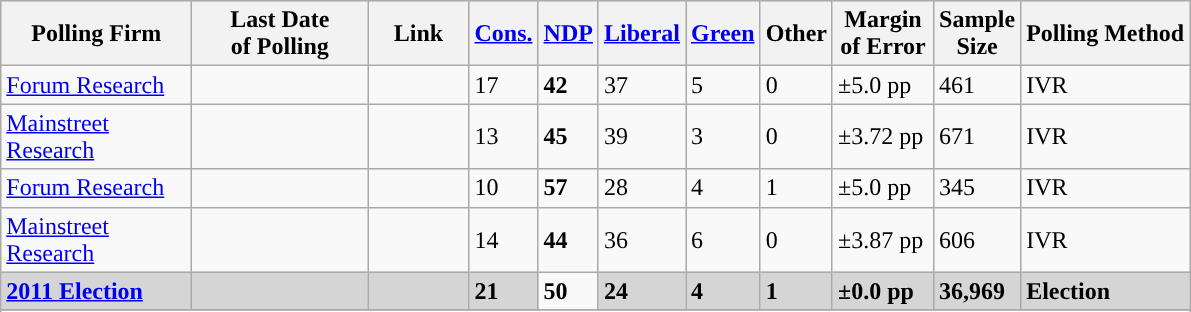<table class="wikitable sortable">
<tr style="background:#e9e9e9;">
<th style="width:120px">Polling Firm</th>
<th style="width:110px">Last Date<br>of Polling</th>
<th style="width:60px" class="unsortable">Link</th>
<th style="background-color:"><strong><a href='#'>Cons.</a></strong></th>
<th style="background-color:"><strong><a href='#'>NDP</a></strong></th>
<th style="background-color:"><strong><a href='#'>Liberal</a></strong></th>
<th style="background-color:"><strong><a href='#'>Green</a></strong></th>
<th style="background-color:"><strong>Other</strong></th>
<th style="width:60px;" class=unsortable>Margin<br>of Error</th>
<th style="width:50px;" class=unsortable>Sample<br>Size</th>
<th class=unsortable>Polling Method</th>
</tr>
<tr>
<td><a href='#'>Forum Research</a></td>
<td></td>
<td></td>
<td>17</td>
<td><strong>42</strong></td>
<td>37</td>
<td>5</td>
<td>0</td>
<td>±5.0 pp</td>
<td>461</td>
<td>IVR</td>
</tr>
<tr>
<td><a href='#'>Mainstreet Research</a></td>
<td></td>
<td></td>
<td>13</td>
<td><strong>45</strong></td>
<td>39</td>
<td>3</td>
<td>0</td>
<td>±3.72 pp</td>
<td>671</td>
<td>IVR</td>
</tr>
<tr>
<td><a href='#'>Forum Research</a></td>
<td></td>
<td></td>
<td>10</td>
<td><strong>57</strong></td>
<td>28</td>
<td>4</td>
<td>1</td>
<td>±5.0 pp</td>
<td>345</td>
<td>IVR</td>
</tr>
<tr>
<td><a href='#'>Mainstreet Research</a></td>
<td></td>
<td></td>
<td>14</td>
<td><strong>44</strong></td>
<td>36</td>
<td>6</td>
<td>0</td>
<td>±3.87 pp</td>
<td>606</td>
<td>IVR</td>
</tr>
<tr>
<td style="background:#D5D5D5"><strong><a href='#'>2011 Election</a></strong></td>
<td style="background:#D5D5D5"><strong></strong></td>
<td style="background:#D5D5D5"></td>
<td style="background:#D5D5D5"><strong>21</strong></td>
<td><strong>50</strong></td>
<td style="background:#D5D5D5"><strong>24</strong></td>
<td style="background:#D5D5D5"><strong>4</strong></td>
<td style="background:#D5D5D5"><strong>1</strong></td>
<td style="background:#D5D5D5"><strong>±0.0 pp</strong></td>
<td style="background:#D5D5D5"><strong>36,969</strong></td>
<td style="background:#D5D5D5"><strong>Election</strong></td>
</tr>
<tr>
</tr>
<tr>
</tr>
</table>
